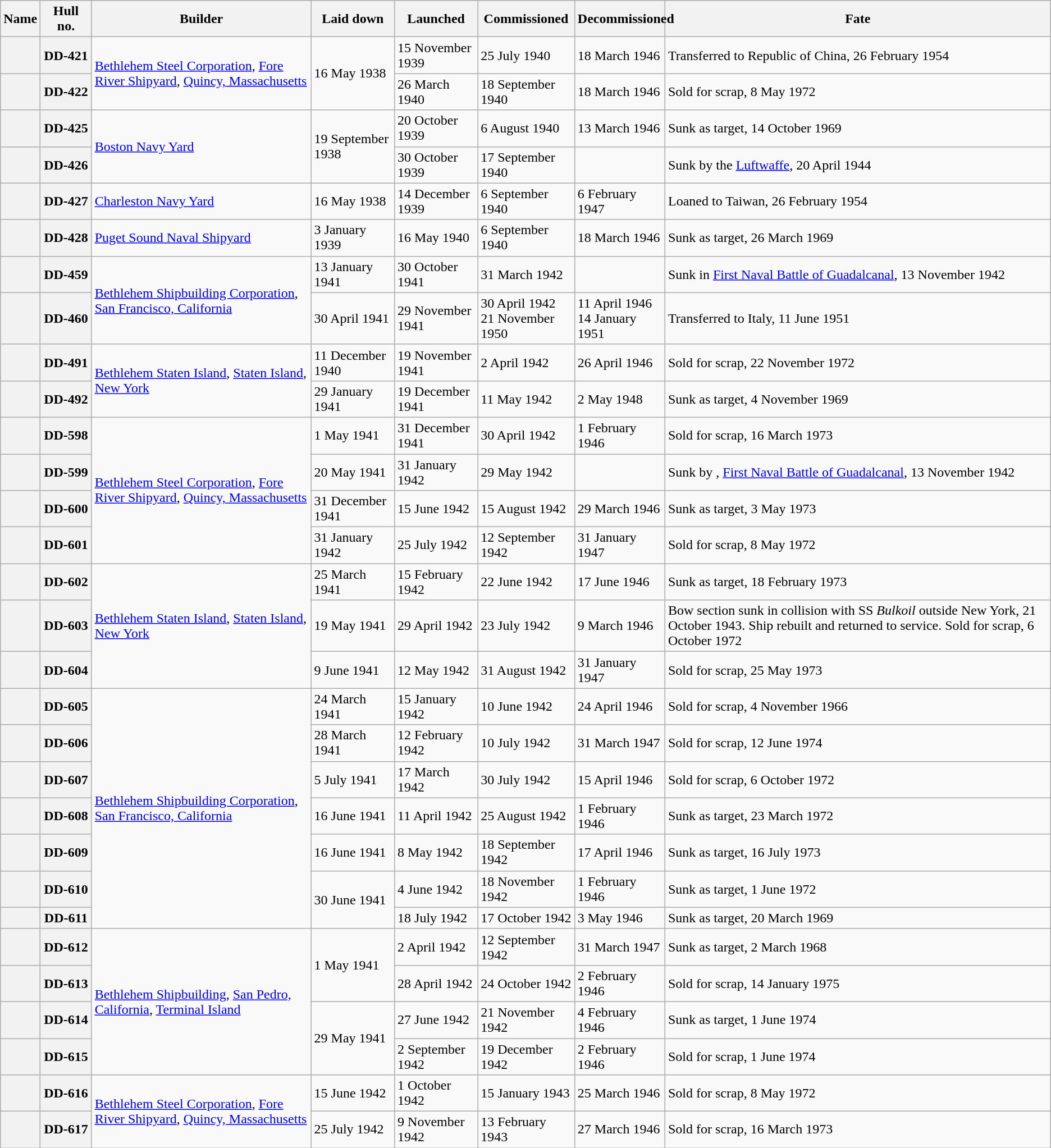<table class="wikitable sortable plainrowheaders">
<tr>
<th scope="col">Name</th>
<th scope="col">Hull no.</th>
<th scope="col" style="max-width: 9em;">Builder</th>
<th scope="col" style="max-width: 6em;">Laid down</th>
<th scope="col" style="max-width: 6em;">Launched</th>
<th scope="col" style="max-width: 6em;">Commissioned</th>
<th scope="col" style="max-width: 6em;">Decommissioned</th>
<th scope="col">Fate</th>
</tr>
<tr>
<th scope="row"></th>
<th scope="row" style="white-space: nowrap;">DD-421</th>
<td rowspan=2><a href='#'>Bethlehem Steel Corporation</a>, <a href='#'>Fore River Shipyard</a>, <a href='#'>Quincy, Massachusetts</a></td>
<td rowspan=2>16 May 1938</td>
<td>15 November 1939</td>
<td>25 July 1940</td>
<td>18 March 1946</td>
<td data-sort-value="26 February 1954">Transferred to Republic of China, 26 February 1954</td>
</tr>
<tr>
<th scope="row"></th>
<th scope="row">DD-422</th>
<td>26 March 1940</td>
<td>18 September 1940</td>
<td>18 March 1946</td>
<td data-sort-value="8 May 1972">Sold for scrap, 8 May 1972</td>
</tr>
<tr>
<th scope="row"></th>
<th scope="row">DD-425</th>
<td rowspan=2><a href='#'>Boston Navy Yard</a></td>
<td rowspan=2>19 September 1938</td>
<td>20 October 1939</td>
<td>6 August 1940</td>
<td>13 March 1946</td>
<td data-sort-value="14 October 1969">Sunk as target, 14 October 1969</td>
</tr>
<tr>
<th scope="row"></th>
<th scope="row">DD-426</th>
<td>30 October 1939</td>
<td>17 September 1940</td>
<td></td>
<td data-sort-value="20 April 1944">Sunk by the <a href='#'>Luftwaffe</a>, 20 April 1944</td>
</tr>
<tr>
<th scope="row"></th>
<th scope="row">DD-427</th>
<td><a href='#'>Charleston Navy Yard</a></td>
<td>16 May 1938</td>
<td>14 December 1939</td>
<td>6 September 1940</td>
<td>6 February 1947</td>
<td data-sort-value="26 February 1954">Loaned to Taiwan, 26 February 1954</td>
</tr>
<tr>
<th scope="row"></th>
<th scope="row">DD-428</th>
<td><a href='#'>Puget Sound Naval Shipyard</a></td>
<td>3 January 1939</td>
<td>16 May 1940</td>
<td>6 September 1940</td>
<td>18 March 1946</td>
<td data-sort-value="26 March 1969">Sunk as target, 26 March 1969</td>
</tr>
<tr>
<th scope="row"></th>
<th scope="row">DD-459</th>
<td rowspan=2><a href='#'>Bethlehem Shipbuilding Corporation</a>, <a href='#'>San Francisco, California</a></td>
<td>13 January 1941</td>
<td>30 October 1941</td>
<td>31 March 1942</td>
<td></td>
<td data-sort-value="13 November 1942">Sunk in <a href='#'>First Naval Battle of Guadalcanal</a>, 13 November 1942</td>
</tr>
<tr>
<th scope="row"></th>
<th scope="row">DD-460</th>
<td>30 April 1941</td>
<td>29 November 1941</td>
<td>30 April 1942<br>21 November 1950</td>
<td>11 April 1946<br>14 January 1951</td>
<td data-sort-value="11 June 1951">Transferred to Italy, 11 June 1951</td>
</tr>
<tr>
<th scope="row"></th>
<th scope="row">DD-491</th>
<td rowspan=2><a href='#'>Bethlehem Staten Island</a>, <a href='#'>Staten Island</a>, <a href='#'>New York</a></td>
<td>11 December 1940</td>
<td>19 November 1941</td>
<td>2 April 1942</td>
<td>26 April 1946</td>
<td data-sort-value="22 November 1972">Sold for scrap, 22 November 1972</td>
</tr>
<tr>
<th scope="row"></th>
<th scope="row">DD-492</th>
<td>29 January 1941</td>
<td>19 December 1941</td>
<td>11 May 1942</td>
<td>2 May 1948</td>
<td data-sort-value="4 November 1969">Sunk as target, 4 November 1969</td>
</tr>
<tr>
<th scope="row"></th>
<th scope="row">DD-598</th>
<td rowspan=4><a href='#'>Bethlehem Steel Corporation</a>, <a href='#'>Fore River Shipyard</a>, <a href='#'>Quincy, Massachusetts</a></td>
<td>1 May 1941</td>
<td>31 December 1941</td>
<td>30 April 1942</td>
<td>1 February 1946</td>
<td data-sort-value="16 March 1973">Sold for scrap, 16 March 1973</td>
</tr>
<tr>
<th scope="row"></th>
<th scope="row">DD-599</th>
<td>20 May 1941</td>
<td>31 January 1942</td>
<td>29 May 1942</td>
<td></td>
<td data-sort-value="13 November 1942">Sunk by , <a href='#'>First Naval Battle of Guadalcanal</a>, 13 November 1942</td>
</tr>
<tr>
<th scope="row"></th>
<th scope="row">DD-600</th>
<td>31 December 1941</td>
<td>15 June 1942</td>
<td>15 August 1942</td>
<td>29 March 1946</td>
<td data-sort-value="3 May 1973">Sunk as target, 3 May 1973</td>
</tr>
<tr>
<th scope="row"></th>
<th scope="row">DD-601</th>
<td>31 January 1942</td>
<td>25 July 1942</td>
<td>12 September 1942</td>
<td>31 January 1947</td>
<td data-sort-value="8 May 1972">Sold for scrap, 8 May 1972</td>
</tr>
<tr>
<th scope="row"></th>
<th scope="row">DD-602</th>
<td rowspan=3><a href='#'>Bethlehem Staten Island</a>, <a href='#'>Staten Island</a>, <a href='#'>New York</a></td>
<td>25 March 1941</td>
<td>15 February 1942</td>
<td>22 June 1942</td>
<td>17 June 1946</td>
<td data-sort-value="18 February 1973">Sunk as target, 18 February 1973</td>
</tr>
<tr>
<th scope="row"></th>
<th scope="row">DD-603</th>
<td>19 May 1941</td>
<td>29 April 1942</td>
<td>23 July 1942</td>
<td>9 March 1946</td>
<td data-sort-value="6 October 1972">Bow section sunk in collision with SS <em>Bulkoil</em>  outside New York, 21 October 1943.  Ship rebuilt and returned to service. Sold for scrap, 6 October 1972</td>
</tr>
<tr>
<th scope="row"></th>
<th scope="row">DD-604</th>
<td>9 June 1941</td>
<td>12 May 1942</td>
<td>31 August 1942</td>
<td>31 January 1947</td>
<td data-sort-value="25 May 1973">Sold for scrap, 25 May 1973</td>
</tr>
<tr>
<th scope="row"></th>
<th scope="row">DD-605</th>
<td rowspan=7><a href='#'>Bethlehem Shipbuilding Corporation</a>, <a href='#'>San Francisco, California</a></td>
<td>24 March 1941</td>
<td>15 January 1942</td>
<td>10 June 1942</td>
<td>24 April 1946</td>
<td data-sort-value="4 November 1966">Sold for scrap, 4 November 1966</td>
</tr>
<tr>
<th scope="row"></th>
<th scope="row">DD-606</th>
<td>28 March 1941</td>
<td>12 February 1942</td>
<td>10 July 1942</td>
<td>31 March 1947</td>
<td data-sort-value="12 June 1974">Sold for scrap, 12 June 1974</td>
</tr>
<tr>
<th scope="row"></th>
<th scope="row">DD-607</th>
<td>5 July 1941</td>
<td>17 March 1942</td>
<td>30 July 1942</td>
<td>15 April 1946</td>
<td data-sort-value="6 October 1972">Sold for scrap, 6 October 1972</td>
</tr>
<tr>
<th scope="row"></th>
<th scope="row">DD-608</th>
<td>16 June 1941</td>
<td>11 April 1942</td>
<td>25 August 1942</td>
<td>1 February 1946</td>
<td data-sort-value="23 March 1972">Sunk as target, 23 March 1972</td>
</tr>
<tr>
<th scope="row"></th>
<th scope="row">DD-609</th>
<td>16 June 1941</td>
<td>8 May 1942</td>
<td>18 September 1942</td>
<td>17 April 1946</td>
<td data-sort-value="16 July 1973">Sunk as target, 16 July 1973</td>
</tr>
<tr>
<th scope="row"></th>
<th scope="row">DD-610</th>
<td rowspan=2>30 June 1941</td>
<td>4 June 1942</td>
<td>18 November 1942</td>
<td>1 February 1946</td>
<td data-sort-value="1 June 1972">Sunk as target, 1 June 1972</td>
</tr>
<tr>
<th scope="row"></th>
<th scope="row">DD-611</th>
<td>18 July 1942</td>
<td>17 October 1942</td>
<td>3 May 1946</td>
<td data-sort-value="20 March 1969">Sunk as target, 20 March 1969</td>
</tr>
<tr>
<th scope="row"></th>
<th scope="row">DD-612</th>
<td rowspan=4><a href='#'>Bethlehem Shipbuilding</a>, <a href='#'>San Pedro, California</a>, <a href='#'>Terminal Island</a></td>
<td rowspan=2>1 May 1941</td>
<td>2 April 1942</td>
<td>12 September 1942</td>
<td>31 March 1947</td>
<td data-sort-value="2 March 1968">Sunk as target, 2 March 1968</td>
</tr>
<tr>
<th scope="row"></th>
<th scope="row">DD-613</th>
<td>28 April 1942</td>
<td>24 October 1942</td>
<td>2 February 1946</td>
<td data-sort-value="14 January 1975">Sold for scrap, 14 January 1975</td>
</tr>
<tr>
<th scope="row"></th>
<th scope="row">DD-614</th>
<td rowspan=2>29 May 1941</td>
<td>27 June 1942</td>
<td>21 November 1942</td>
<td>4 February 1946</td>
<td data-sort-value="1 June 1974">Sunk as target, 1 June 1974</td>
</tr>
<tr>
<th scope="row"></th>
<th scope="row">DD-615</th>
<td>2 September 1942</td>
<td>19 December 1942</td>
<td>2 February 1946</td>
<td data-sort-value="1 June 1974">Sold for scrap, 1 June 1974</td>
</tr>
<tr>
<th scope="row"></th>
<th scope="row">DD-616</th>
<td rowspan=2><a href='#'>Bethlehem Steel Corporation</a>, <a href='#'>Fore River Shipyard</a>, <a href='#'>Quincy, Massachusetts</a></td>
<td>15 June 1942</td>
<td>1 October 1942</td>
<td>15 January 1943</td>
<td>25 March 1946</td>
<td data-sort-value="8 May 1972">Sold for scrap, 8 May 1972</td>
</tr>
<tr>
<th scope="row"></th>
<th scope="row">DD-617</th>
<td>25 July 1942</td>
<td>9 November 1942</td>
<td>13 February 1943</td>
<td>27 March 1946</td>
<td data-sort-value="16 March 1973">Sold for scrap, 16 March 1973</td>
</tr>
</table>
